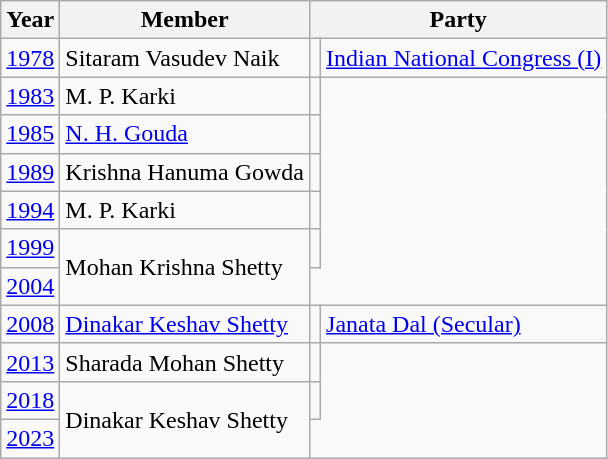<table class="wikitable sortable">
<tr>
<th>Year</th>
<th>Member</th>
<th colspan="2">Party</th>
</tr>
<tr>
<td><a href='#'>1978</a></td>
<td>Sitaram Vasudev Naik</td>
<td bgcolor=></td>
<td><a href='#'>Indian National Congress (I)</a></td>
</tr>
<tr>
<td><a href='#'>1983</a></td>
<td>M. P. Karki</td>
<td></td>
</tr>
<tr>
<td><a href='#'>1985</a></td>
<td><a href='#'>N. H. Gouda</a></td>
<td></td>
</tr>
<tr>
<td><a href='#'>1989</a></td>
<td>Krishna Hanuma Gowda</td>
<td></td>
</tr>
<tr>
<td><a href='#'>1994</a></td>
<td>M. P. Karki</td>
<td></td>
</tr>
<tr>
<td><a href='#'>1999</a></td>
<td rowspan="2">Mohan Krishna Shetty</td>
<td></td>
</tr>
<tr>
<td><a href='#'>2004</a></td>
</tr>
<tr>
<td><a href='#'>2008</a></td>
<td><a href='#'>Dinakar Keshav Shetty</a></td>
<td bgcolor=></td>
<td><a href='#'>Janata Dal (Secular)</a></td>
</tr>
<tr>
<td><a href='#'>2013</a></td>
<td>Sharada Mohan Shetty</td>
<td></td>
</tr>
<tr>
<td><a href='#'>2018</a></td>
<td rowspan=2>Dinakar Keshav Shetty</td>
<td></td>
</tr>
<tr>
<td><a href='#'>2023</a></td>
</tr>
</table>
